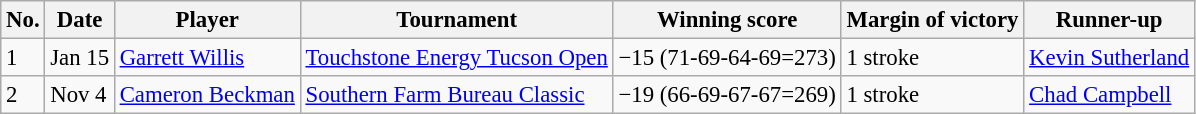<table class="wikitable" style="font-size:95%;">
<tr>
<th>No.</th>
<th>Date</th>
<th>Player</th>
<th>Tournament</th>
<th>Winning score</th>
<th>Margin of victory</th>
<th>Runner-up</th>
</tr>
<tr>
<td>1</td>
<td>Jan 15</td>
<td> <a href='#'>Garrett Willis</a></td>
<td><a href='#'>Touchstone Energy Tucson Open</a></td>
<td>−15 (71-69-64-69=273)</td>
<td>1 stroke</td>
<td> <a href='#'>Kevin Sutherland</a></td>
</tr>
<tr>
<td>2</td>
<td>Nov 4</td>
<td> <a href='#'>Cameron Beckman</a></td>
<td><a href='#'>Southern Farm Bureau Classic</a></td>
<td>−19 (66-69-67-67=269)</td>
<td>1 stroke</td>
<td> <a href='#'>Chad Campbell</a></td>
</tr>
</table>
